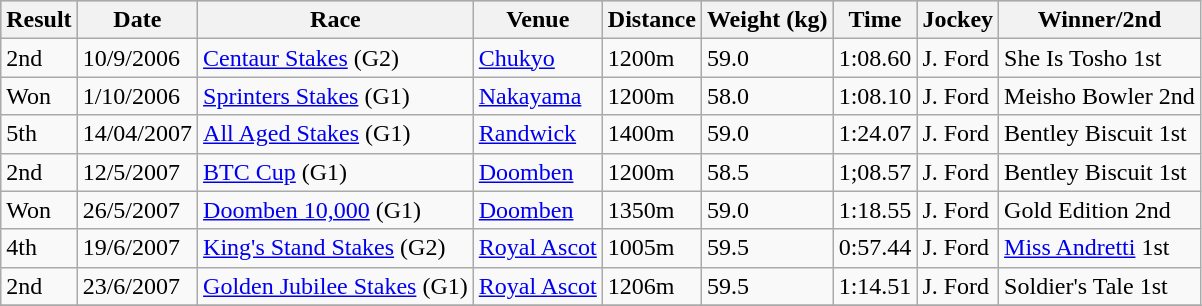<table class="wikitable">
<tr style="background:silver; color:black">
<th>Result</th>
<th>Date</th>
<th>Race</th>
<th>Venue</th>
<th>Distance</th>
<th>Weight (kg)</th>
<th>Time</th>
<th>Jockey</th>
<th>Winner/2nd</th>
</tr>
<tr>
<td>2nd</td>
<td>10/9/2006</td>
<td><a href='#'>Centaur Stakes</a> (G2)</td>
<td><a href='#'>Chukyo</a></td>
<td>1200m</td>
<td>59.0</td>
<td>1:08.60</td>
<td>J. Ford</td>
<td>She Is Tosho 1st</td>
</tr>
<tr>
<td>Won</td>
<td>1/10/2006</td>
<td><a href='#'>Sprinters Stakes</a> (G1)</td>
<td><a href='#'>Nakayama</a></td>
<td>1200m</td>
<td>58.0</td>
<td>1:08.10</td>
<td>J. Ford</td>
<td>Meisho Bowler 2nd</td>
</tr>
<tr>
<td>5th</td>
<td>14/04/2007</td>
<td><a href='#'>All Aged Stakes</a> (G1)</td>
<td><a href='#'>Randwick</a></td>
<td>1400m</td>
<td>59.0</td>
<td>1:24.07</td>
<td>J. Ford</td>
<td>Bentley Biscuit 1st</td>
</tr>
<tr>
<td>2nd</td>
<td>12/5/2007</td>
<td><a href='#'>BTC Cup</a> (G1)</td>
<td><a href='#'>Doomben</a></td>
<td>1200m</td>
<td>58.5</td>
<td>1;08.57</td>
<td>J. Ford</td>
<td>Bentley Biscuit  1st</td>
</tr>
<tr>
<td>Won</td>
<td>26/5/2007</td>
<td><a href='#'>Doomben 10,000</a> (G1)</td>
<td><a href='#'>Doomben</a></td>
<td>1350m</td>
<td>59.0</td>
<td>1:18.55</td>
<td>J. Ford</td>
<td>Gold Edition 2nd</td>
</tr>
<tr>
<td>4th</td>
<td>19/6/2007</td>
<td><a href='#'>King's Stand Stakes</a> (G2)</td>
<td><a href='#'>Royal Ascot</a></td>
<td>1005m</td>
<td>59.5</td>
<td>0:57.44</td>
<td>J. Ford</td>
<td><a href='#'>Miss Andretti</a> 1st</td>
</tr>
<tr>
<td>2nd</td>
<td>23/6/2007</td>
<td><a href='#'>Golden Jubilee Stakes</a> (G1)</td>
<td><a href='#'>Royal Ascot</a></td>
<td>1206m</td>
<td>59.5</td>
<td>1:14.51</td>
<td>J. Ford</td>
<td>Soldier's Tale 1st</td>
</tr>
<tr>
</tr>
</table>
